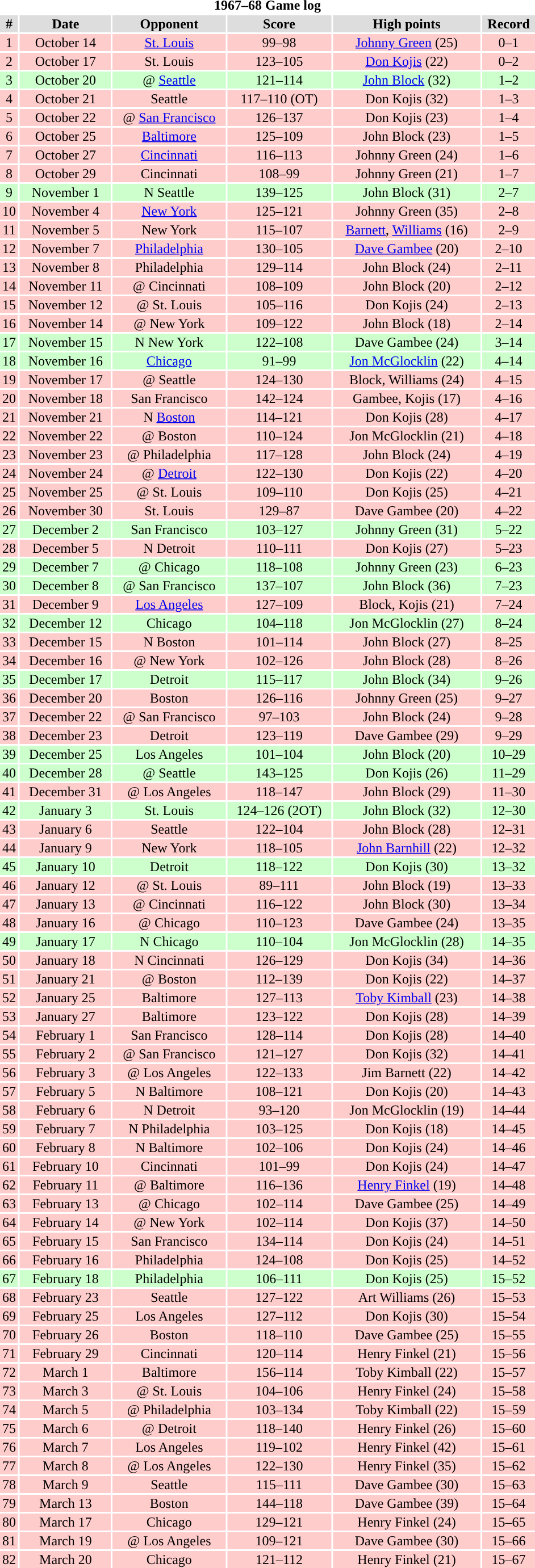<table class="toccolours collapsible" width=50% style="clear:both; margin:1.5em auto; text-align:center">
<tr>
<th colspan=11>1967–68 Game log</th>
</tr>
<tr align="center" bgcolor="#dddddd">
<td><strong>#</strong></td>
<td><strong>Date</strong></td>
<td><strong>Opponent</strong></td>
<td><strong>Score</strong></td>
<td><strong>High points</strong></td>
<td><strong>Record</strong></td>
</tr>
<tr align="center" bgcolor="ffcccc">
<td>1</td>
<td>October 14</td>
<td><a href='#'>St. Louis</a></td>
<td>99–98</td>
<td><a href='#'>Johnny Green</a> (25)</td>
<td>0–1</td>
</tr>
<tr align="center" bgcolor="ffcccc">
<td>2</td>
<td>October 17</td>
<td>St. Louis</td>
<td>123–105</td>
<td><a href='#'>Don Kojis</a> (22)</td>
<td>0–2</td>
</tr>
<tr align="center" bgcolor="ccffcc">
<td>3</td>
<td>October 20</td>
<td>@ <a href='#'>Seattle</a></td>
<td>121–114</td>
<td><a href='#'>John Block</a> (32)</td>
<td>1–2</td>
</tr>
<tr align="center" bgcolor="ffcccc">
<td>4</td>
<td>October 21</td>
<td>Seattle</td>
<td>117–110 (OT)</td>
<td>Don Kojis (32)</td>
<td>1–3</td>
</tr>
<tr align="center" bgcolor="ffcccc">
<td>5</td>
<td>October 22</td>
<td>@ <a href='#'>San Francisco</a></td>
<td>126–137</td>
<td>Don Kojis (23)</td>
<td>1–4</td>
</tr>
<tr align="center" bgcolor="ffcccc">
<td>6</td>
<td>October 25</td>
<td><a href='#'>Baltimore</a></td>
<td>125–109</td>
<td>John Block (23)</td>
<td>1–5</td>
</tr>
<tr align="center" bgcolor="ffcccc">
<td>7</td>
<td>October 27</td>
<td><a href='#'>Cincinnati</a></td>
<td>116–113</td>
<td>Johnny Green (24)</td>
<td>1–6</td>
</tr>
<tr align="center" bgcolor="ffcccc">
<td>8</td>
<td>October 29</td>
<td>Cincinnati</td>
<td>108–99</td>
<td>Johnny Green (21)</td>
<td>1–7</td>
</tr>
<tr align="center" bgcolor="ccffcc">
<td>9</td>
<td>November 1</td>
<td>N Seattle</td>
<td>139–125</td>
<td>John Block (31)</td>
<td>2–7</td>
</tr>
<tr align="center" bgcolor="ffcccc">
<td>10</td>
<td>November 4</td>
<td><a href='#'>New York</a></td>
<td>125–121</td>
<td>Johnny Green (35)</td>
<td>2–8</td>
</tr>
<tr align="center" bgcolor="ffcccc">
<td>11</td>
<td>November 5</td>
<td>New York</td>
<td>115–107</td>
<td><a href='#'>Barnett</a>, <a href='#'>Williams</a> (16)</td>
<td>2–9</td>
</tr>
<tr align="center" bgcolor="ffcccc">
<td>12</td>
<td>November 7</td>
<td><a href='#'>Philadelphia</a></td>
<td>130–105</td>
<td><a href='#'>Dave Gambee</a> (20)</td>
<td>2–10</td>
</tr>
<tr align="center" bgcolor="ffcccc">
<td>13</td>
<td>November 8</td>
<td>Philadelphia</td>
<td>129–114</td>
<td>John Block (24)</td>
<td>2–11</td>
</tr>
<tr align="center" bgcolor="ffcccc">
<td>14</td>
<td>November 11</td>
<td>@ Cincinnati</td>
<td>108–109</td>
<td>John Block (20)</td>
<td>2–12</td>
</tr>
<tr align="center" bgcolor="ffcccc">
<td>15</td>
<td>November 12</td>
<td>@ St. Louis</td>
<td>105–116</td>
<td>Don Kojis (24)</td>
<td>2–13</td>
</tr>
<tr align="center" bgcolor="ffcccc">
<td>16</td>
<td>November 14</td>
<td>@ New York</td>
<td>109–122</td>
<td>John Block (18)</td>
<td>2–14</td>
</tr>
<tr align="center" bgcolor="ccffcc">
<td>17</td>
<td>November 15</td>
<td>N New York</td>
<td>122–108</td>
<td>Dave Gambee (24)</td>
<td>3–14</td>
</tr>
<tr align="center" bgcolor="ccffcc">
<td>18</td>
<td>November 16</td>
<td><a href='#'>Chicago</a></td>
<td>91–99</td>
<td><a href='#'>Jon McGlocklin</a> (22)</td>
<td>4–14</td>
</tr>
<tr align="center" bgcolor="ffcccc">
<td>19</td>
<td>November 17</td>
<td>@ Seattle</td>
<td>124–130</td>
<td>Block, Williams (24)</td>
<td>4–15</td>
</tr>
<tr align="center" bgcolor="ffcccc">
<td>20</td>
<td>November 18</td>
<td>San Francisco</td>
<td>142–124</td>
<td>Gambee, Kojis (17)</td>
<td>4–16</td>
</tr>
<tr align="center" bgcolor="ffcccc">
<td>21</td>
<td>November 21</td>
<td>N <a href='#'>Boston</a></td>
<td>114–121</td>
<td>Don Kojis (28)</td>
<td>4–17</td>
</tr>
<tr align="center" bgcolor="ffcccc">
<td>22</td>
<td>November 22</td>
<td>@ Boston</td>
<td>110–124</td>
<td>Jon McGlocklin (21)</td>
<td>4–18</td>
</tr>
<tr align="center" bgcolor="ffcccc">
<td>23</td>
<td>November 23</td>
<td>@ Philadelphia</td>
<td>117–128</td>
<td>John Block (24)</td>
<td>4–19</td>
</tr>
<tr align="center" bgcolor="ffcccc">
<td>24</td>
<td>November 24</td>
<td>@ <a href='#'>Detroit</a></td>
<td>122–130</td>
<td>Don Kojis (22)</td>
<td>4–20</td>
</tr>
<tr align="center" bgcolor="ffcccc">
<td>25</td>
<td>November 25</td>
<td>@ St. Louis</td>
<td>109–110</td>
<td>Don Kojis (25)</td>
<td>4–21</td>
</tr>
<tr align="center" bgcolor="ffcccc">
<td>26</td>
<td>November 30</td>
<td>St. Louis</td>
<td>129–87</td>
<td>Dave Gambee (20)</td>
<td>4–22</td>
</tr>
<tr align="center" bgcolor="ccffcc">
<td>27</td>
<td>December 2</td>
<td>San Francisco</td>
<td>103–127</td>
<td>Johnny Green (31)</td>
<td>5–22</td>
</tr>
<tr align="center" bgcolor="ffcccc">
<td>28</td>
<td>December 5</td>
<td>N Detroit</td>
<td>110–111</td>
<td>Don Kojis (27)</td>
<td>5–23</td>
</tr>
<tr align="center" bgcolor="ccffcc">
<td>29</td>
<td>December 7</td>
<td>@ Chicago</td>
<td>118–108</td>
<td>Johnny Green (23)</td>
<td>6–23</td>
</tr>
<tr align="center" bgcolor="ccffcc">
<td>30</td>
<td>December 8</td>
<td>@ San Francisco</td>
<td>137–107</td>
<td>John Block (36)</td>
<td>7–23</td>
</tr>
<tr align="center" bgcolor="ffcccc">
<td>31</td>
<td>December 9</td>
<td><a href='#'>Los Angeles</a></td>
<td>127–109</td>
<td>Block, Kojis (21)</td>
<td>7–24</td>
</tr>
<tr align="center" bgcolor="ccffcc">
<td>32</td>
<td>December 12</td>
<td>Chicago</td>
<td>104–118</td>
<td>Jon McGlocklin (27)</td>
<td>8–24</td>
</tr>
<tr align="center" bgcolor="ffcccc">
<td>33</td>
<td>December 15</td>
<td>N Boston</td>
<td>101–114</td>
<td>John Block (27)</td>
<td>8–25</td>
</tr>
<tr align="center" bgcolor="ffcccc">
<td>34</td>
<td>December 16</td>
<td>@ New York</td>
<td>102–126</td>
<td>John Block (28)</td>
<td>8–26</td>
</tr>
<tr align="center" bgcolor="ccffcc">
<td>35</td>
<td>December 17</td>
<td>Detroit</td>
<td>115–117</td>
<td>John Block (34)</td>
<td>9–26</td>
</tr>
<tr align="center" bgcolor="ffcccc">
<td>36</td>
<td>December 20</td>
<td>Boston</td>
<td>126–116</td>
<td>Johnny Green (25)</td>
<td>9–27</td>
</tr>
<tr align="center" bgcolor="ffcccc">
<td>37</td>
<td>December 22</td>
<td>@ San Francisco</td>
<td>97–103</td>
<td>John Block (24)</td>
<td>9–28</td>
</tr>
<tr align="center" bgcolor="ffcccc">
<td>38</td>
<td>December 23</td>
<td>Detroit</td>
<td>123–119</td>
<td>Dave Gambee (29)</td>
<td>9–29</td>
</tr>
<tr align="center" bgcolor="ccffcc">
<td>39</td>
<td>December 25</td>
<td>Los Angeles</td>
<td>101–104</td>
<td>John Block (20)</td>
<td>10–29</td>
</tr>
<tr align="center" bgcolor="ccffcc">
<td>40</td>
<td>December 28</td>
<td>@ Seattle</td>
<td>143–125</td>
<td>Don Kojis (26)</td>
<td>11–29</td>
</tr>
<tr align="center" bgcolor="ffcccc">
<td>41</td>
<td>December 31</td>
<td>@ Los Angeles</td>
<td>118–147</td>
<td>John Block (29)</td>
<td>11–30</td>
</tr>
<tr align="center" bgcolor="ccffcc">
<td>42</td>
<td>January 3</td>
<td>St. Louis</td>
<td>124–126 (2OT)</td>
<td>John Block (32)</td>
<td>12–30</td>
</tr>
<tr align="center" bgcolor="ffcccc">
<td>43</td>
<td>January 6</td>
<td>Seattle</td>
<td>122–104</td>
<td>John Block (28)</td>
<td>12–31</td>
</tr>
<tr align="center" bgcolor="ffcccc">
<td>44</td>
<td>January 9</td>
<td>New York</td>
<td>118–105</td>
<td><a href='#'>John Barnhill</a> (22)</td>
<td>12–32</td>
</tr>
<tr align="center" bgcolor="ccffcc">
<td>45</td>
<td>January 10</td>
<td>Detroit</td>
<td>118–122</td>
<td>Don Kojis (30)</td>
<td>13–32</td>
</tr>
<tr align="center" bgcolor="ffcccc">
<td>46</td>
<td>January 12</td>
<td>@ St. Louis</td>
<td>89–111</td>
<td>John Block (19)</td>
<td>13–33</td>
</tr>
<tr align="center" bgcolor="ffcccc">
<td>47</td>
<td>January 13</td>
<td>@ Cincinnati</td>
<td>116–122</td>
<td>John Block (30)</td>
<td>13–34</td>
</tr>
<tr align="center" bgcolor="ffcccc">
<td>48</td>
<td>January 16</td>
<td>@ Chicago</td>
<td>110–123</td>
<td>Dave Gambee (24)</td>
<td>13–35</td>
</tr>
<tr align="center" bgcolor="ccffcc">
<td>49</td>
<td>January 17</td>
<td>N Chicago</td>
<td>110–104</td>
<td>Jon McGlocklin (28)</td>
<td>14–35</td>
</tr>
<tr align="center" bgcolor="ffcccc">
<td>50</td>
<td>January 18</td>
<td>N Cincinnati</td>
<td>126–129</td>
<td>Don Kojis (34)</td>
<td>14–36</td>
</tr>
<tr align="center" bgcolor="ffcccc">
<td>51</td>
<td>January 21</td>
<td>@ Boston</td>
<td>112–139</td>
<td>Don Kojis (22)</td>
<td>14–37</td>
</tr>
<tr align="center" bgcolor="ffcccc">
<td>52</td>
<td>January 25</td>
<td>Baltimore</td>
<td>127–113</td>
<td><a href='#'>Toby Kimball</a> (23)</td>
<td>14–38</td>
</tr>
<tr align="center" bgcolor="ffcccc">
<td>53</td>
<td>January 27</td>
<td>Baltimore</td>
<td>123–122</td>
<td>Don Kojis (28)</td>
<td>14–39</td>
</tr>
<tr align="center" bgcolor="ffcccc">
<td>54</td>
<td>February 1</td>
<td>San Francisco</td>
<td>128–114</td>
<td>Don Kojis (28)</td>
<td>14–40</td>
</tr>
<tr align="center" bgcolor="ffcccc">
<td>55</td>
<td>February 2</td>
<td>@ San Francisco</td>
<td>121–127</td>
<td>Don Kojis (32)</td>
<td>14–41</td>
</tr>
<tr align="center" bgcolor="ffcccc">
<td>56</td>
<td>February 3</td>
<td>@ Los Angeles</td>
<td>122–133</td>
<td>Jim Barnett (22)</td>
<td>14–42</td>
</tr>
<tr align="center" bgcolor="ffcccc">
<td>57</td>
<td>February 5</td>
<td>N Baltimore</td>
<td>108–121</td>
<td>Don Kojis (20)</td>
<td>14–43</td>
</tr>
<tr align="center" bgcolor="ffcccc">
<td>58</td>
<td>February 6</td>
<td>N Detroit</td>
<td>93–120</td>
<td>Jon McGlocklin (19)</td>
<td>14–44</td>
</tr>
<tr align="center" bgcolor="ffcccc">
<td>59</td>
<td>February 7</td>
<td>N Philadelphia</td>
<td>103–125</td>
<td>Don Kojis (18)</td>
<td>14–45</td>
</tr>
<tr align="center" bgcolor="ffcccc">
<td>60</td>
<td>February 8</td>
<td>N Baltimore</td>
<td>102–106</td>
<td>Don Kojis (24)</td>
<td>14–46</td>
</tr>
<tr align="center" bgcolor="ffcccc">
<td>61</td>
<td>February 10</td>
<td>Cincinnati</td>
<td>101–99</td>
<td>Don Kojis (24)</td>
<td>14–47</td>
</tr>
<tr align="center" bgcolor="ffcccc">
<td>62</td>
<td>February 11</td>
<td>@ Baltimore</td>
<td>116–136</td>
<td><a href='#'>Henry Finkel</a> (19)</td>
<td>14–48</td>
</tr>
<tr align="center" bgcolor="ffcccc">
<td>63</td>
<td>February 13</td>
<td>@ Chicago</td>
<td>102–114</td>
<td>Dave Gambee (25)</td>
<td>14–49</td>
</tr>
<tr align="center" bgcolor="ffcccc">
<td>64</td>
<td>February 14</td>
<td>@ New York</td>
<td>102–114</td>
<td>Don Kojis (37)</td>
<td>14–50</td>
</tr>
<tr align="center" bgcolor="ffcccc">
<td>65</td>
<td>February 15</td>
<td>San Francisco</td>
<td>134–114</td>
<td>Don Kojis (24)</td>
<td>14–51</td>
</tr>
<tr align="center" bgcolor="ffcccc">
<td>66</td>
<td>February 16</td>
<td>Philadelphia</td>
<td>124–108</td>
<td>Don Kojis (25)</td>
<td>14–52</td>
</tr>
<tr align="center" bgcolor="ccffcc">
<td>67</td>
<td>February 18</td>
<td>Philadelphia</td>
<td>106–111</td>
<td>Don Kojis (25)</td>
<td>15–52</td>
</tr>
<tr align="center" bgcolor="ffcccc">
<td>68</td>
<td>February 23</td>
<td>Seattle</td>
<td>127–122</td>
<td>Art Williams (26)</td>
<td>15–53</td>
</tr>
<tr align="center" bgcolor="ffcccc">
<td>69</td>
<td>February 25</td>
<td>Los Angeles</td>
<td>127–112</td>
<td>Don Kojis (30)</td>
<td>15–54</td>
</tr>
<tr align="center" bgcolor="ffcccc">
<td>70</td>
<td>February 26</td>
<td>Boston</td>
<td>118–110</td>
<td>Dave Gambee (25)</td>
<td>15–55</td>
</tr>
<tr align="center" bgcolor="ffcccc">
<td>71</td>
<td>February 29</td>
<td>Cincinnati</td>
<td>120–114</td>
<td>Henry Finkel (21)</td>
<td>15–56</td>
</tr>
<tr align="center" bgcolor="ffcccc">
<td>72</td>
<td>March 1</td>
<td>Baltimore</td>
<td>156–114</td>
<td>Toby Kimball (22)</td>
<td>15–57</td>
</tr>
<tr align="center" bgcolor="ffcccc">
<td>73</td>
<td>March 3</td>
<td>@ St. Louis</td>
<td>104–106</td>
<td>Henry Finkel (24)</td>
<td>15–58</td>
</tr>
<tr align="center" bgcolor="ffcccc">
<td>74</td>
<td>March 5</td>
<td>@ Philadelphia</td>
<td>103–134</td>
<td>Toby Kimball (22)</td>
<td>15–59</td>
</tr>
<tr align="center" bgcolor="ffcccc">
<td>75</td>
<td>March 6</td>
<td>@ Detroit</td>
<td>118–140</td>
<td>Henry Finkel (26)</td>
<td>15–60</td>
</tr>
<tr align="center" bgcolor="ffcccc">
<td>76</td>
<td>March 7</td>
<td>Los Angeles</td>
<td>119–102</td>
<td>Henry Finkel (42)</td>
<td>15–61</td>
</tr>
<tr align="center" bgcolor="ffcccc">
<td>77</td>
<td>March 8</td>
<td>@ Los Angeles</td>
<td>122–130</td>
<td>Henry Finkel (35)</td>
<td>15–62</td>
</tr>
<tr align="center" bgcolor="ffcccc">
<td>78</td>
<td>March 9</td>
<td>Seattle</td>
<td>115–111</td>
<td>Dave Gambee (30)</td>
<td>15–63</td>
</tr>
<tr align="center" bgcolor="ffcccc">
<td>79</td>
<td>March 13</td>
<td>Boston</td>
<td>144–118</td>
<td>Dave Gambee (39)</td>
<td>15–64</td>
</tr>
<tr align="center" bgcolor="ffcccc">
<td>80</td>
<td>March 17</td>
<td>Chicago</td>
<td>129–121</td>
<td>Henry Finkel (24)</td>
<td>15–65</td>
</tr>
<tr align="center" bgcolor="ffcccc">
<td>81</td>
<td>March 19</td>
<td>@ Los Angeles</td>
<td>109–121</td>
<td>Dave Gambee (30)</td>
<td>15–66</td>
</tr>
<tr align="center" bgcolor="ffcccc">
<td>82</td>
<td>March 20</td>
<td>Chicago</td>
<td>121–112</td>
<td>Henry Finkel (21)</td>
<td>15–67</td>
</tr>
</table>
